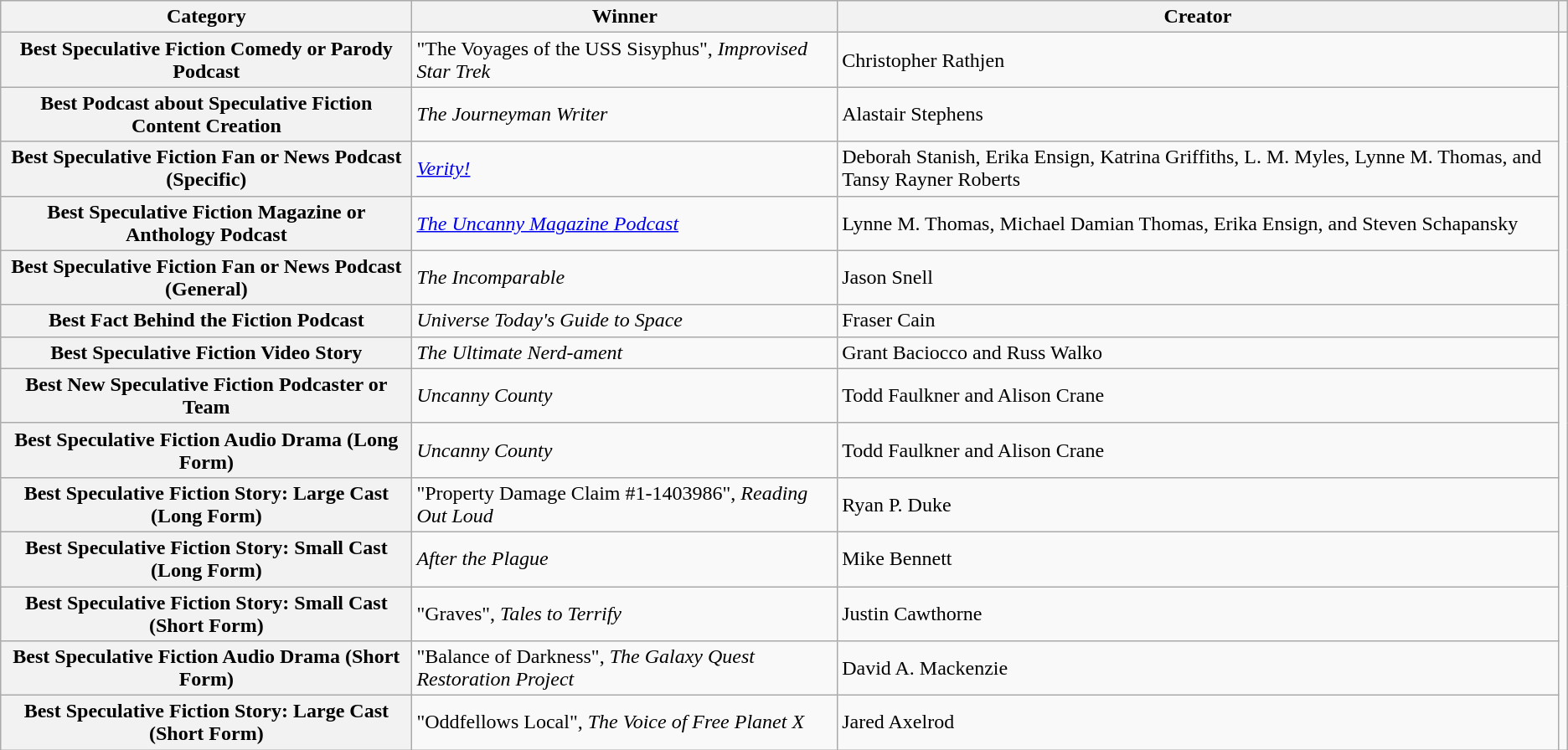<table class="wikitable sortable">
<tr>
<th>Category</th>
<th>Winner</th>
<th>Creator</th>
<th></th>
</tr>
<tr>
<th>Best Speculative Fiction Comedy or Parody Podcast</th>
<td>"The Voyages of the USS Sisyphus", <em>Improvised Star Trek</em></td>
<td>Christopher Rathjen</td>
<td rowspan="14"></td>
</tr>
<tr>
<th>Best Podcast about Speculative Fiction Content Creation</th>
<td><em>The Journeyman Writer</em></td>
<td>Alastair Stephens</td>
</tr>
<tr>
<th>Best Speculative Fiction Fan or News Podcast (Specific)</th>
<td><em><a href='#'>Verity!</a></em></td>
<td>Deborah Stanish, Erika Ensign, Katrina Griffiths, L. M. Myles, Lynne M. Thomas, and Tansy Rayner Roberts</td>
</tr>
<tr>
<th>Best Speculative Fiction Magazine or Anthology Podcast</th>
<td><a href='#'><em>The Uncanny Magazine Podcast</em></a></td>
<td>Lynne M. Thomas, Michael Damian Thomas, Erika Ensign, and Steven Schapansky</td>
</tr>
<tr>
<th>Best Speculative Fiction Fan or News Podcast (General)</th>
<td><em>The Incomparable</em></td>
<td>Jason Snell</td>
</tr>
<tr>
<th>Best Fact Behind the Fiction Podcast</th>
<td><em>Universe Today's Guide to Space</em></td>
<td>Fraser Cain</td>
</tr>
<tr>
<th>Best Speculative Fiction Video Story</th>
<td><em>The Ultimate Nerd-ament</em></td>
<td>Grant Baciocco and Russ Walko</td>
</tr>
<tr>
<th>Best New Speculative Fiction Podcaster or Team</th>
<td><em>Uncanny County</em></td>
<td>Todd Faulkner and Alison Crane</td>
</tr>
<tr>
<th>Best Speculative Fiction Audio Drama (Long Form)</th>
<td><em>Uncanny County</em></td>
<td>Todd Faulkner and Alison Crane</td>
</tr>
<tr>
<th>Best Speculative Fiction Story: Large Cast (Long Form)</th>
<td>"Property Damage Claim #1-1403986", <em>Reading Out Loud</em></td>
<td>Ryan P. Duke</td>
</tr>
<tr>
<th>Best Speculative Fiction Story: Small Cast (Long Form)</th>
<td><em>After the Plague</em></td>
<td>Mike Bennett</td>
</tr>
<tr>
<th>Best Speculative Fiction Story: Small Cast (Short Form)</th>
<td>"Graves", <em>Tales to Terrify</em></td>
<td>Justin Cawthorne</td>
</tr>
<tr>
<th>Best Speculative Fiction Audio Drama (Short Form)</th>
<td>"Balance of Darkness", <em>The Galaxy Quest Restoration Project</em></td>
<td>David A. Mackenzie</td>
</tr>
<tr>
<th>Best Speculative Fiction Story: Large Cast (Short Form)</th>
<td>"Oddfellows Local", <em>The Voice of Free Planet X</em> </td>
<td>Jared Axelrod</td>
</tr>
</table>
